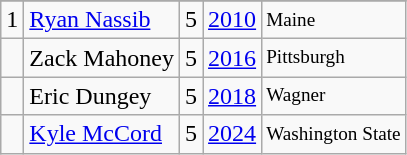<table class="wikitable">
<tr>
</tr>
<tr>
<td>1</td>
<td><a href='#'>Ryan Nassib</a></td>
<td>5</td>
<td><a href='#'>2010</a></td>
<td style="font-size:80%;">Maine</td>
</tr>
<tr>
<td></td>
<td>Zack Mahoney</td>
<td>5</td>
<td><a href='#'>2016</a></td>
<td style="font-size:80%;">Pittsburgh</td>
</tr>
<tr>
<td></td>
<td>Eric Dungey</td>
<td>5</td>
<td><a href='#'>2018</a></td>
<td style="font-size:80%;">Wagner</td>
</tr>
<tr>
<td></td>
<td><a href='#'>Kyle McCord</a></td>
<td>5</td>
<td><a href='#'>2024</a></td>
<td style="font-size:80%;">Washington State</td>
</tr>
</table>
